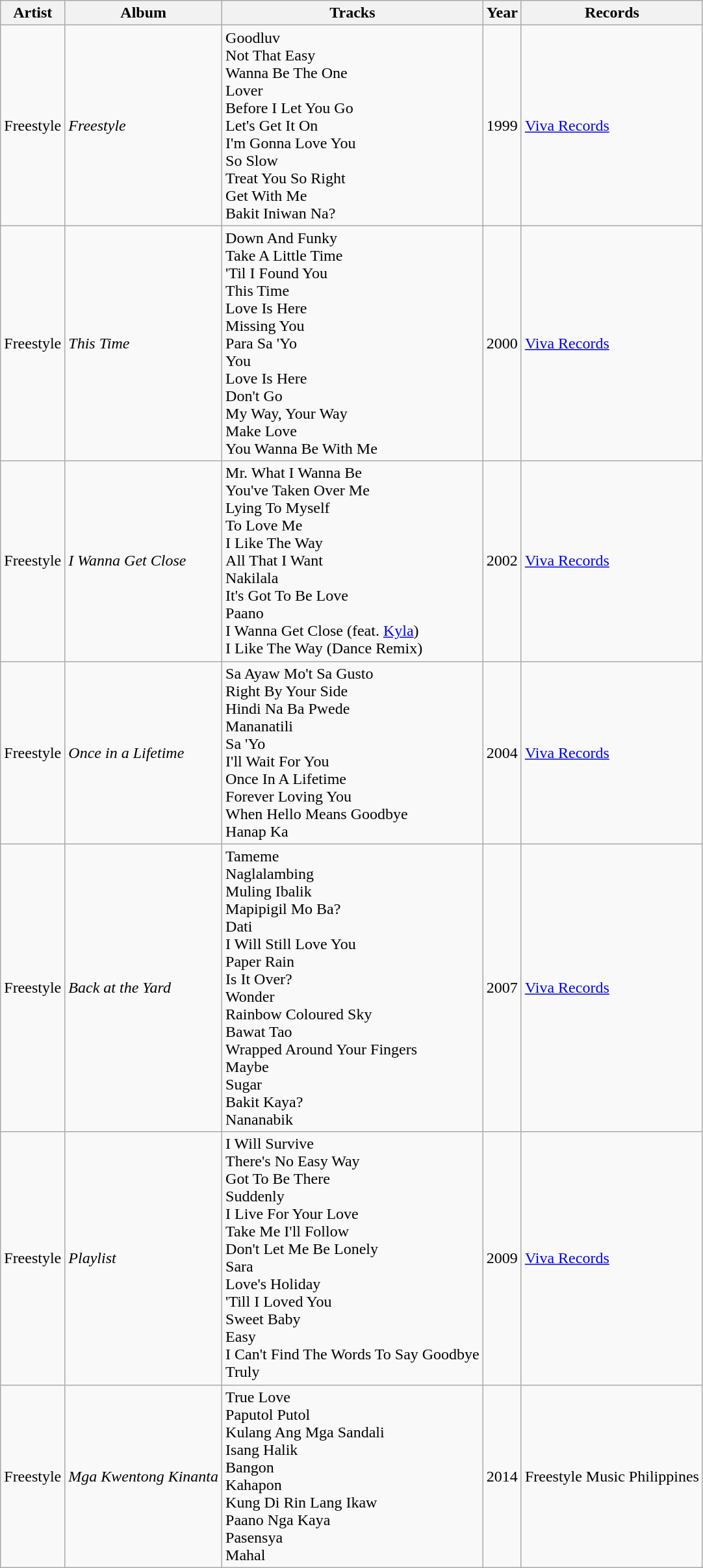<table class="wikitable">
<tr>
<th>Artist</th>
<th>Album</th>
<th>Tracks</th>
<th>Year</th>
<th>Records</th>
</tr>
<tr>
<td>Freestyle</td>
<td><em>Freestyle</em></td>
<td>Goodluv <br> Not That Easy <br> Wanna Be The One <br> Lover <br> Before I Let You Go <br> Let's Get It On <br> I'm Gonna Love You <br> So Slow <br> Treat You So Right <br> Get With Me <br> Bakit Iniwan Na?</td>
<td>1999</td>
<td><a href='#'>Viva Records</a></td>
</tr>
<tr>
<td>Freestyle</td>
<td><em>This Time</em></td>
<td>Down And Funky <br> Take A Little Time <br> 'Til I Found You <br> This Time <br> Love Is Here <br> Missing You <br> Para Sa 'Yo <br> You <br> Love Is Here <br> Don't Go <br> My Way, Your Way <br> Make Love <br> You Wanna Be With Me</td>
<td>2000</td>
<td><a href='#'>Viva Records</a></td>
</tr>
<tr>
<td>Freestyle</td>
<td><em>I Wanna Get Close</em></td>
<td>Mr. What I Wanna Be <br> You've Taken Over Me <br> Lying To Myself <br> To Love Me <br> I Like The Way <br> All That I Want <br> Nakilala <br> It's Got To Be Love <br> Paano <br> I Wanna Get Close (feat. <a href='#'>Kyla</a>) <br> I Like The Way (Dance Remix)</td>
<td>2002</td>
<td><a href='#'>Viva Records</a></td>
</tr>
<tr>
<td>Freestyle</td>
<td><em>Once in a Lifetime</em></td>
<td>Sa Ayaw Mo't Sa Gusto <br> Right By Your Side <br> Hindi Na Ba Pwede <br> Mananatili <br> Sa 'Yo <br> I'll Wait For You <br> Once In A Lifetime <br> Forever Loving You <br> When Hello Means Goodbye <br> Hanap Ka</td>
<td>2004</td>
<td><a href='#'>Viva Records</a></td>
</tr>
<tr>
<td>Freestyle</td>
<td><em>Back at the Yard</em></td>
<td>Tameme <br> Naglalambing <br> Muling Ibalik <br> Mapipigil Mo Ba? <br> Dati <br> I Will Still Love You <br> Paper Rain <br> Is It Over? <br> Wonder <br> Rainbow Coloured Sky <br> Bawat Tao <br> Wrapped Around Your Fingers <br> Maybe <br> Sugar <br> Bakit Kaya? <br> Nananabik</td>
<td>2007</td>
<td><a href='#'>Viva Records</a></td>
</tr>
<tr>
<td>Freestyle</td>
<td><em>Playlist</em></td>
<td>I Will Survive <br> There's No Easy Way <br> Got To Be There <br> Suddenly <br> I Live For Your Love <br> Take Me I'll Follow <br> Don't Let Me Be Lonely <br> Sara <br> Love's Holiday <br> 'Till I Loved You <br> Sweet Baby <br> Easy <br> I Can't Find The Words To Say Goodbye <br> Truly</td>
<td>2009</td>
<td><a href='#'>Viva Records</a></td>
</tr>
<tr>
<td>Freestyle</td>
<td><em>Mga Kwentong Kinanta</em></td>
<td>True Love <br> Paputol Putol <br> Kulang Ang Mga Sandali <br> Isang Halik <br> Bangon <br> Kahapon <br> Kung Di Rin Lang Ikaw <br> Paano Nga Kaya <br> Pasensya <br> Mahal</td>
<td>2014</td>
<td>Freestyle Music Philippines</td>
</tr>
</table>
